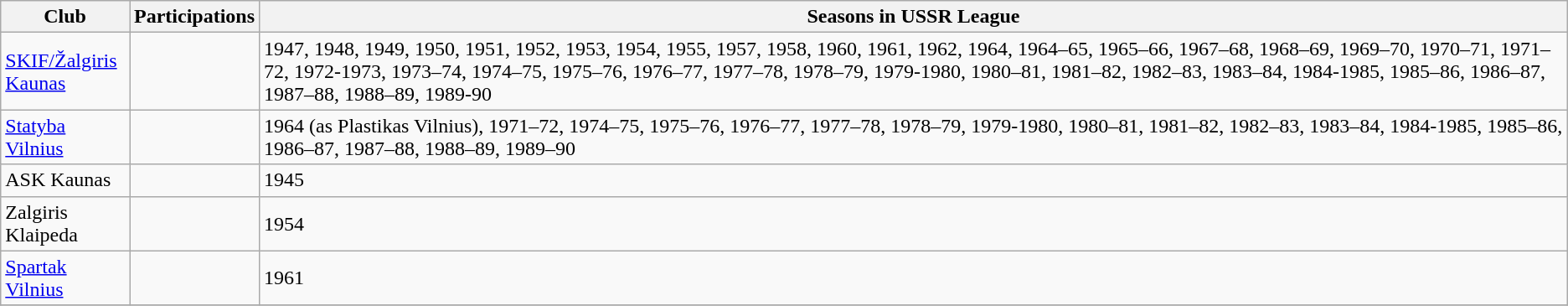<table class="wikitable">
<tr>
<th>Club</th>
<th>Participations</th>
<th>Seasons in USSR League</th>
</tr>
<tr>
<td><a href='#'>SKIF/Žalgiris Kaunas</a></td>
<td></td>
<td>1947, 1948, 1949, 1950, 1951, 1952, 1953, 1954, 1955, 1957, 1958, 1960, 1961, 1962, 1964, 1964–65, 1965–66, 1967–68, 1968–69, 1969–70, 1970–71, 1971–72, 1972-1973, 1973–74, 1974–75, 1975–76, 1976–77, 1977–78, 1978–79, 1979-1980, 1980–81, 1981–82, 1982–83, 1983–84, 1984-1985, 1985–86, 1986–87, 1987–88, 1988–89, 1989-90</td>
</tr>
<tr>
<td><a href='#'>Statyba Vilnius</a></td>
<td></td>
<td>1964 (as Plastikas Vilnius), 1971–72, 1974–75, 1975–76, 1976–77, 1977–78, 1978–79, 1979-1980, 1980–81, 1981–82, 1982–83, 1983–84, 1984-1985, 1985–86, 1986–87, 1987–88, 1988–89, 1989–90</td>
</tr>
<tr>
<td>ASK Kaunas</td>
<td></td>
<td>1945</td>
</tr>
<tr>
<td>Zalgiris Klaipeda</td>
<td></td>
<td>1954</td>
</tr>
<tr>
<td><a href='#'>Spartak Vilnius</a></td>
<td></td>
<td>1961</td>
</tr>
<tr>
</tr>
</table>
